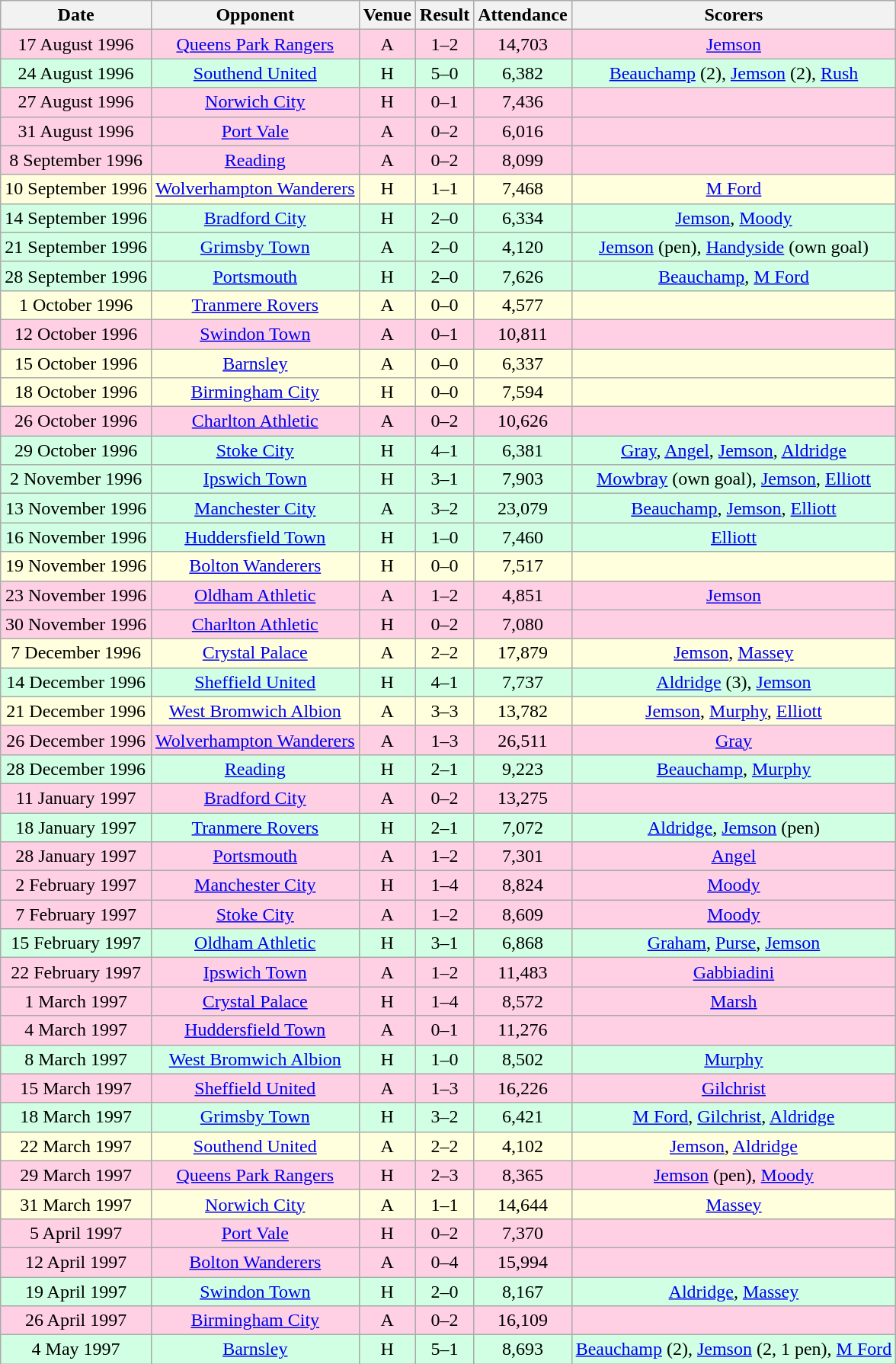<table class="wikitable sortable" style="font-size:100%; text-align:center">
<tr>
<th>Date</th>
<th>Opponent</th>
<th>Venue</th>
<th>Result</th>
<th>Attendance</th>
<th>Scorers</th>
</tr>
<tr style="background-color: #ffd0e3;">
<td>17 August 1996</td>
<td><a href='#'>Queens Park Rangers</a></td>
<td>A</td>
<td>1–2</td>
<td>14,703</td>
<td><a href='#'>Jemson</a></td>
</tr>
<tr style="background-color: #d0ffe3;">
<td>24 August 1996</td>
<td><a href='#'>Southend United</a></td>
<td>H</td>
<td>5–0</td>
<td>6,382</td>
<td><a href='#'>Beauchamp</a> (2), <a href='#'>Jemson</a> (2), <a href='#'>Rush</a></td>
</tr>
<tr style="background-color: #ffd0e3;">
<td>27 August 1996</td>
<td><a href='#'>Norwich City</a></td>
<td>H</td>
<td>0–1</td>
<td>7,436</td>
<td></td>
</tr>
<tr style="background-color: #ffd0e3;">
<td>31 August 1996</td>
<td><a href='#'>Port Vale</a></td>
<td>A</td>
<td>0–2</td>
<td>6,016</td>
<td></td>
</tr>
<tr style="background-color: #ffd0e3;">
<td>8 September 1996</td>
<td><a href='#'>Reading</a></td>
<td>A</td>
<td>0–2</td>
<td>8,099</td>
<td></td>
</tr>
<tr style="background-color: #ffffdd;">
<td>10 September 1996</td>
<td><a href='#'>Wolverhampton Wanderers</a></td>
<td>H</td>
<td>1–1</td>
<td>7,468</td>
<td><a href='#'>M Ford</a></td>
</tr>
<tr style="background-color: #d0ffe3;">
<td>14 September 1996</td>
<td><a href='#'>Bradford City</a></td>
<td>H</td>
<td>2–0</td>
<td>6,334</td>
<td><a href='#'>Jemson</a>, <a href='#'>Moody</a></td>
</tr>
<tr style="background-color: #d0ffe3;">
<td>21 September 1996</td>
<td><a href='#'>Grimsby Town</a></td>
<td>A</td>
<td>2–0</td>
<td>4,120</td>
<td><a href='#'>Jemson</a> (pen), <a href='#'>Handyside</a> (own goal)</td>
</tr>
<tr style="background-color: #d0ffe3;">
<td>28 September 1996</td>
<td><a href='#'>Portsmouth</a></td>
<td>H</td>
<td>2–0</td>
<td>7,626</td>
<td><a href='#'>Beauchamp</a>, <a href='#'>M Ford</a></td>
</tr>
<tr style="background-color: #ffffdd;">
<td>1 October 1996</td>
<td><a href='#'>Tranmere Rovers</a></td>
<td>A</td>
<td>0–0</td>
<td>4,577</td>
<td></td>
</tr>
<tr style="background-color: #ffd0e3;">
<td>12 October 1996</td>
<td><a href='#'>Swindon Town</a></td>
<td>A</td>
<td>0–1</td>
<td>10,811</td>
<td></td>
</tr>
<tr style="background-color: #ffffdd;">
<td>15 October 1996</td>
<td><a href='#'>Barnsley</a></td>
<td>A</td>
<td>0–0</td>
<td>6,337</td>
<td></td>
</tr>
<tr style="background-color: #ffffdd;">
<td>18 October 1996</td>
<td><a href='#'>Birmingham City</a></td>
<td>H</td>
<td>0–0</td>
<td>7,594</td>
<td></td>
</tr>
<tr style="background-color: #ffd0e3;">
<td>26 October 1996</td>
<td><a href='#'>Charlton Athletic</a></td>
<td>A</td>
<td>0–2</td>
<td>10,626</td>
<td></td>
</tr>
<tr style="background-color: #d0ffe3;">
<td>29 October 1996</td>
<td><a href='#'>Stoke City</a></td>
<td>H</td>
<td>4–1</td>
<td>6,381</td>
<td><a href='#'>Gray</a>, <a href='#'>Angel</a>, <a href='#'>Jemson</a>, <a href='#'>Aldridge</a></td>
</tr>
<tr style="background-color: #d0ffe3;">
<td>2 November 1996</td>
<td><a href='#'>Ipswich Town</a></td>
<td>H</td>
<td>3–1</td>
<td>7,903</td>
<td><a href='#'>Mowbray</a> (own goal), <a href='#'>Jemson</a>, <a href='#'>Elliott</a></td>
</tr>
<tr style="background-color: #d0ffe3;">
<td>13 November 1996</td>
<td><a href='#'>Manchester City</a></td>
<td>A</td>
<td>3–2</td>
<td>23,079</td>
<td><a href='#'>Beauchamp</a>, <a href='#'>Jemson</a>, <a href='#'>Elliott</a></td>
</tr>
<tr style="background-color: #d0ffe3;">
<td>16 November 1996</td>
<td><a href='#'>Huddersfield Town</a></td>
<td>H</td>
<td>1–0</td>
<td>7,460</td>
<td><a href='#'>Elliott</a></td>
</tr>
<tr style="background-color: #ffffdd;">
<td>19 November 1996</td>
<td><a href='#'>Bolton Wanderers</a></td>
<td>H</td>
<td>0–0</td>
<td>7,517</td>
<td></td>
</tr>
<tr style="background-color: #ffd0e3;">
<td>23 November 1996</td>
<td><a href='#'>Oldham Athletic</a></td>
<td>A</td>
<td>1–2</td>
<td>4,851</td>
<td><a href='#'>Jemson</a></td>
</tr>
<tr style="background-color: #ffd0e3;">
<td>30 November 1996</td>
<td><a href='#'>Charlton Athletic</a></td>
<td>H</td>
<td>0–2</td>
<td>7,080</td>
<td></td>
</tr>
<tr style="background-color: #ffffdd;">
<td>7 December 1996</td>
<td><a href='#'>Crystal Palace</a></td>
<td>A</td>
<td>2–2</td>
<td>17,879</td>
<td><a href='#'>Jemson</a>, <a href='#'>Massey</a></td>
</tr>
<tr style="background-color: #d0ffe3;">
<td>14 December 1996</td>
<td><a href='#'>Sheffield United</a></td>
<td>H</td>
<td>4–1</td>
<td>7,737</td>
<td><a href='#'>Aldridge</a> (3), <a href='#'>Jemson</a></td>
</tr>
<tr style="background-color: #ffffdd;">
<td>21 December 1996</td>
<td><a href='#'>West Bromwich Albion</a></td>
<td>A</td>
<td>3–3</td>
<td>13,782</td>
<td><a href='#'>Jemson</a>, <a href='#'>Murphy</a>, <a href='#'>Elliott</a></td>
</tr>
<tr style="background-color: #ffd0e3;">
<td>26 December 1996</td>
<td><a href='#'>Wolverhampton Wanderers</a></td>
<td>A</td>
<td>1–3</td>
<td>26,511</td>
<td><a href='#'>Gray</a></td>
</tr>
<tr style="background-color: #d0ffe3;">
<td>28 December 1996</td>
<td><a href='#'>Reading</a></td>
<td>H</td>
<td>2–1</td>
<td>9,223</td>
<td><a href='#'>Beauchamp</a>, <a href='#'>Murphy</a></td>
</tr>
<tr style="background-color: #ffd0e3;">
<td>11 January 1997</td>
<td><a href='#'>Bradford City</a></td>
<td>A</td>
<td>0–2</td>
<td>13,275</td>
<td></td>
</tr>
<tr style="background-color: #d0ffe3;">
<td>18 January 1997</td>
<td><a href='#'>Tranmere Rovers</a></td>
<td>H</td>
<td>2–1</td>
<td>7,072</td>
<td><a href='#'>Aldridge</a>, <a href='#'>Jemson</a> (pen)</td>
</tr>
<tr style="background-color: #ffd0e3;">
<td>28 January 1997</td>
<td><a href='#'>Portsmouth</a></td>
<td>A</td>
<td>1–2</td>
<td>7,301</td>
<td><a href='#'>Angel</a></td>
</tr>
<tr style="background-color: #ffd0e3;">
<td>2 February 1997</td>
<td><a href='#'>Manchester City</a></td>
<td>H</td>
<td>1–4</td>
<td>8,824</td>
<td><a href='#'>Moody</a></td>
</tr>
<tr style="background-color: #ffd0e3;">
<td>7 February 1997</td>
<td><a href='#'>Stoke City</a></td>
<td>A</td>
<td>1–2</td>
<td>8,609</td>
<td><a href='#'>Moody</a></td>
</tr>
<tr style="background-color: #d0ffe3;">
<td>15 February 1997</td>
<td><a href='#'>Oldham Athletic</a></td>
<td>H</td>
<td>3–1</td>
<td>6,868</td>
<td><a href='#'>Graham</a>, <a href='#'>Purse</a>, <a href='#'>Jemson</a></td>
</tr>
<tr style="background-color: #ffd0e3;">
<td>22 February 1997</td>
<td><a href='#'>Ipswich Town</a></td>
<td>A</td>
<td>1–2</td>
<td>11,483</td>
<td><a href='#'>Gabbiadini</a></td>
</tr>
<tr style="background-color: #ffd0e3;">
<td>1 March 1997</td>
<td><a href='#'>Crystal Palace</a></td>
<td>H</td>
<td>1–4</td>
<td>8,572</td>
<td><a href='#'>Marsh</a></td>
</tr>
<tr style="background-color: #ffd0e3;">
<td>4 March 1997</td>
<td><a href='#'>Huddersfield Town</a></td>
<td>A</td>
<td>0–1</td>
<td>11,276</td>
<td></td>
</tr>
<tr style="background-color: #d0ffe3;">
<td>8 March 1997</td>
<td><a href='#'>West Bromwich Albion</a></td>
<td>H</td>
<td>1–0</td>
<td>8,502</td>
<td><a href='#'>Murphy</a></td>
</tr>
<tr style="background-color: #ffd0e3;">
<td>15 March 1997</td>
<td><a href='#'>Sheffield United</a></td>
<td>A</td>
<td>1–3</td>
<td>16,226</td>
<td><a href='#'>Gilchrist</a></td>
</tr>
<tr style="background-color: #d0ffe3;">
<td>18 March 1997</td>
<td><a href='#'>Grimsby Town</a></td>
<td>H</td>
<td>3–2</td>
<td>6,421</td>
<td><a href='#'>M Ford</a>, <a href='#'>Gilchrist</a>, <a href='#'>Aldridge</a></td>
</tr>
<tr style="background-color: #ffffdd;">
<td>22 March 1997</td>
<td><a href='#'>Southend United</a></td>
<td>A</td>
<td>2–2</td>
<td>4,102</td>
<td><a href='#'>Jemson</a>, <a href='#'>Aldridge</a></td>
</tr>
<tr style="background-color: #ffd0e3;">
<td>29 March 1997</td>
<td><a href='#'>Queens Park Rangers</a></td>
<td>H</td>
<td>2–3</td>
<td>8,365</td>
<td><a href='#'>Jemson</a> (pen), <a href='#'>Moody</a></td>
</tr>
<tr style="background-color: #ffffdd;">
<td>31 March 1997</td>
<td><a href='#'>Norwich City</a></td>
<td>A</td>
<td>1–1</td>
<td>14,644</td>
<td><a href='#'>Massey</a></td>
</tr>
<tr style="background-color: #ffd0e3;">
<td>5 April 1997</td>
<td><a href='#'>Port Vale</a></td>
<td>H</td>
<td>0–2</td>
<td>7,370</td>
<td></td>
</tr>
<tr style="background-color: #ffd0e3;">
<td>12 April 1997</td>
<td><a href='#'>Bolton Wanderers</a></td>
<td>A</td>
<td>0–4</td>
<td>15,994</td>
<td></td>
</tr>
<tr style="background-color: #d0ffe3;">
<td>19 April 1997</td>
<td><a href='#'>Swindon Town</a></td>
<td>H</td>
<td>2–0</td>
<td>8,167</td>
<td><a href='#'>Aldridge</a>, <a href='#'>Massey</a></td>
</tr>
<tr style="background-color: #ffd0e3;">
<td>26 April 1997</td>
<td><a href='#'>Birmingham City</a></td>
<td>A</td>
<td>0–2</td>
<td>16,109</td>
<td></td>
</tr>
<tr style="background-color: #d0ffe3;">
<td>4 May 1997</td>
<td><a href='#'>Barnsley</a></td>
<td>H</td>
<td>5–1</td>
<td>8,693</td>
<td><a href='#'>Beauchamp</a> (2), <a href='#'>Jemson</a> (2, 1 pen), <a href='#'>M Ford</a></td>
</tr>
</table>
